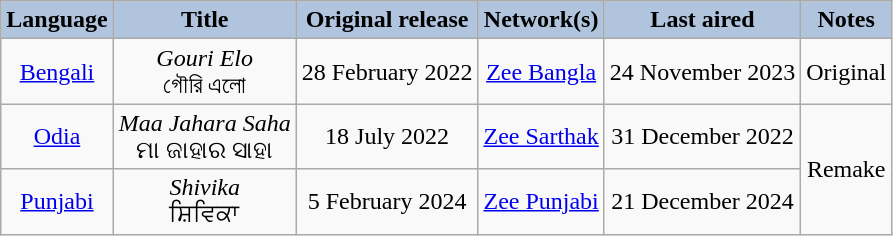<table class="wikitable" style="text-align:center;">
<tr>
<th style="background:LightSteelBlue;">Language</th>
<th style="background:LightSteelBlue;">Title</th>
<th style="background:LightSteelBlue;">Original release</th>
<th style="background:LightSteelBlue;">Network(s)</th>
<th style="background:LightSteelBlue;">Last aired</th>
<th style="background:LightSteelBlue;">Notes</th>
</tr>
<tr>
<td><a href='#'>Bengali</a></td>
<td><em>Gouri Elo</em> <br> গৌরি এলো</td>
<td>28 February 2022</td>
<td><a href='#'>Zee Bangla</a></td>
<td>24 November 2023</td>
<td>Original</td>
</tr>
<tr>
<td><a href='#'>Odia</a></td>
<td><em>Maa Jahara Saha</em> <br> ମା ଜାହାର ସାହା</td>
<td>18 July 2022</td>
<td><a href='#'>Zee Sarthak</a></td>
<td>31 December 2022</td>
<td rowspan="2">Remake</td>
</tr>
<tr>
<td><a href='#'>Punjabi</a></td>
<td><em>Shivika</em> <br> ਸ਼ਿਵਿਕਾ</td>
<td>5 February 2024</td>
<td><a href='#'>Zee Punjabi</a></td>
<td>21 December 2024</td>
</tr>
</table>
